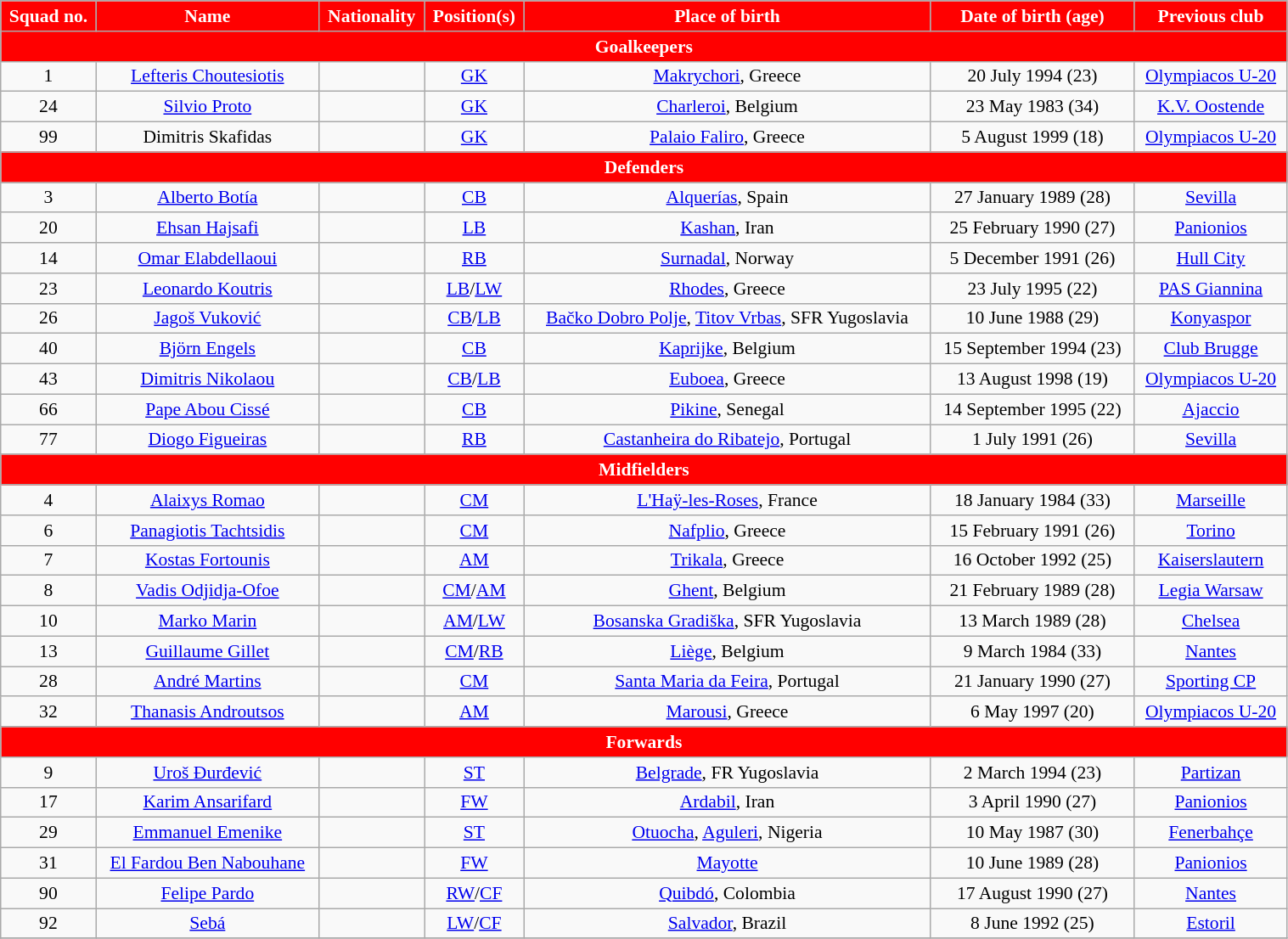<table class="wikitable" style="text-align:center; font-size:90%; width:80%;">
<tr>
<th style="background:#FF0000; color:white; text-align:center;">Squad no.</th>
<th style="background:#FF0000; color:white; text-align:center;">Name</th>
<th style="background:#FF0000; color:white; text-align:center;">Nationality</th>
<th style="background:#FF0000; color:white; text-align:center;">Position(s)</th>
<th style="background:#FF0000; color:white; text-align:center;">Place of birth</th>
<th style="background:#FF0000; color:white; text-align:center;">Date of birth (age)</th>
<th style="background:#FF0000; color:white; text-align:center;">Previous club</th>
</tr>
<tr>
<th colspan="8" style="background:#FF0000; color:white; text-align:center">Goalkeepers</th>
</tr>
<tr>
<td>1</td>
<td><a href='#'>Lefteris Choutesiotis</a></td>
<td></td>
<td><a href='#'>GK</a></td>
<td><a href='#'>Makrychori</a>, Greece</td>
<td>20 July 1994 (23)</td>
<td> <a href='#'>Olympiacos U-20</a></td>
</tr>
<tr>
<td>24</td>
<td><a href='#'>Silvio Proto</a></td>
<td></td>
<td><a href='#'>GK</a></td>
<td><a href='#'>Charleroi</a>, Belgium</td>
<td>23 May 1983 (34)</td>
<td> <a href='#'>K.V. Oostende</a></td>
</tr>
<tr>
<td>99</td>
<td>Dimitris Skafidas</td>
<td></td>
<td><a href='#'>GK</a></td>
<td><a href='#'>Palaio Faliro</a>, Greece</td>
<td>5 August 1999 (18)</td>
<td> <a href='#'>Olympiacos U-20</a></td>
</tr>
<tr>
<th colspan="8" style="background:#FF0000; color:white; text-align:center">Defenders</th>
</tr>
<tr>
<td>3</td>
<td><a href='#'>Alberto Botía</a></td>
<td></td>
<td><a href='#'>CB</a></td>
<td><a href='#'>Alquerías</a>, Spain</td>
<td>27 January 1989 (28)</td>
<td> <a href='#'>Sevilla</a></td>
</tr>
<tr>
<td>20</td>
<td><a href='#'>Ehsan Hajsafi</a></td>
<td></td>
<td><a href='#'>LB</a></td>
<td><a href='#'>Kashan</a>, Iran</td>
<td>25 February 1990 (27)</td>
<td> <a href='#'>Panionios</a></td>
</tr>
<tr>
<td>14</td>
<td><a href='#'>Omar Elabdellaoui</a></td>
<td></td>
<td><a href='#'>RB</a></td>
<td><a href='#'>Surnadal</a>, Norway</td>
<td>5 December 1991 (26)</td>
<td> <a href='#'>Hull City</a></td>
</tr>
<tr>
<td>23</td>
<td><a href='#'>Leonardo Koutris</a></td>
<td></td>
<td><a href='#'>LB</a>/<a href='#'>LW</a></td>
<td><a href='#'>Rhodes</a>, Greece</td>
<td>23 July 1995 (22)</td>
<td> <a href='#'>PAS Giannina</a></td>
</tr>
<tr>
<td>26</td>
<td><a href='#'>Jagoš Vuković</a></td>
<td></td>
<td><a href='#'>CB</a>/<a href='#'>LB</a></td>
<td><a href='#'>Bačko Dobro Polje</a>, <a href='#'>Titov Vrbas</a>, SFR Yugoslavia</td>
<td>10 June 1988 (29)</td>
<td> <a href='#'>Konyaspor</a></td>
</tr>
<tr>
<td>40</td>
<td><a href='#'>Björn Engels</a></td>
<td></td>
<td><a href='#'>CB</a></td>
<td><a href='#'>Kaprijke</a>, Belgium</td>
<td>15 September 1994 (23)</td>
<td> <a href='#'>Club Brugge</a></td>
</tr>
<tr>
<td>43</td>
<td><a href='#'>Dimitris Nikolaou</a></td>
<td></td>
<td><a href='#'>CB</a>/<a href='#'>LB</a></td>
<td><a href='#'>Euboea</a>, Greece</td>
<td>13 August 1998 (19)</td>
<td> <a href='#'>Olympiacos U-20</a></td>
</tr>
<tr>
<td>66</td>
<td><a href='#'>Pape Abou Cissé</a></td>
<td></td>
<td><a href='#'>CB</a></td>
<td><a href='#'>Pikine</a>, Senegal</td>
<td>14 September 1995 (22)</td>
<td> <a href='#'>Ajaccio</a></td>
</tr>
<tr>
<td>77</td>
<td><a href='#'>Diogo Figueiras</a></td>
<td></td>
<td><a href='#'>RB</a></td>
<td><a href='#'>Castanheira do Ribatejo</a>, Portugal</td>
<td>1 July 1991 (26)</td>
<td> <a href='#'>Sevilla</a></td>
</tr>
<tr>
<th colspan="8" style="background:#FF0000; color:white; text-align:center">Midfielders</th>
</tr>
<tr>
<td>4</td>
<td><a href='#'>Alaixys Romao</a></td>
<td></td>
<td><a href='#'>CM</a></td>
<td><a href='#'>L'Haÿ-les-Roses</a>, France</td>
<td>18 January 1984 (33)</td>
<td> <a href='#'>Marseille</a></td>
</tr>
<tr>
<td>6</td>
<td><a href='#'>Panagiotis Tachtsidis</a></td>
<td></td>
<td><a href='#'>CM</a></td>
<td><a href='#'>Nafplio</a>, Greece</td>
<td>15 February 1991 (26)</td>
<td> <a href='#'>Torino</a></td>
</tr>
<tr>
<td>7</td>
<td><a href='#'>Kostas Fortounis</a></td>
<td></td>
<td><a href='#'>AM</a></td>
<td><a href='#'>Trikala</a>, Greece</td>
<td>16 October 1992 (25)</td>
<td> <a href='#'>Kaiserslautern</a></td>
</tr>
<tr>
<td>8</td>
<td><a href='#'>Vadis Odjidja-Ofoe</a></td>
<td></td>
<td><a href='#'>CM</a>/<a href='#'>AM</a></td>
<td><a href='#'>Ghent</a>, Belgium</td>
<td>21 February 1989 (28)</td>
<td> <a href='#'>Legia Warsaw</a></td>
</tr>
<tr>
<td>10</td>
<td><a href='#'>Marko Marin</a></td>
<td></td>
<td><a href='#'>AM</a>/<a href='#'>LW</a></td>
<td><a href='#'>Bosanska Gradiška</a>, SFR Yugoslavia</td>
<td>13 March 1989 (28)</td>
<td> <a href='#'>Chelsea</a></td>
</tr>
<tr>
<td>13</td>
<td><a href='#'>Guillaume Gillet</a></td>
<td></td>
<td><a href='#'>CM</a>/<a href='#'>RB</a></td>
<td><a href='#'>Liège</a>, Belgium</td>
<td>9 March 1984 (33)</td>
<td> <a href='#'>Nantes</a></td>
</tr>
<tr>
<td>28</td>
<td><a href='#'>André Martins</a></td>
<td></td>
<td><a href='#'>CM</a></td>
<td><a href='#'>Santa Maria da Feira</a>, Portugal</td>
<td>21 January 1990 (27)</td>
<td> <a href='#'>Sporting CP</a></td>
</tr>
<tr>
<td>32</td>
<td><a href='#'>Thanasis Androutsos</a></td>
<td></td>
<td><a href='#'>AM</a></td>
<td><a href='#'>Marousi</a>, Greece</td>
<td>6 May 1997 (20)</td>
<td> <a href='#'>Olympiacos U-20</a></td>
</tr>
<tr>
<th colspan="8" style="background:#FF0000; color:white; text-align:center">Forwards</th>
</tr>
<tr>
<td>9</td>
<td><a href='#'>Uroš Đurđević</a></td>
<td></td>
<td><a href='#'>ST</a></td>
<td><a href='#'>Belgrade</a>, FR Yugoslavia</td>
<td>2 March 1994 (23)</td>
<td> <a href='#'>Partizan</a></td>
</tr>
<tr>
<td>17</td>
<td><a href='#'>Karim Ansarifard</a></td>
<td></td>
<td><a href='#'>FW</a></td>
<td><a href='#'>Ardabil</a>, Iran</td>
<td>3 April 1990 (27)</td>
<td> <a href='#'>Panionios</a></td>
</tr>
<tr>
<td>29</td>
<td><a href='#'>Emmanuel Emenike</a></td>
<td></td>
<td><a href='#'>ST</a></td>
<td><a href='#'>Otuocha</a>, <a href='#'>Aguleri</a>, Nigeria</td>
<td>10 May 1987 (30)</td>
<td> <a href='#'>Fenerbahçe</a></td>
</tr>
<tr>
<td>31</td>
<td><a href='#'>El Fardou Ben Nabouhane</a></td>
<td></td>
<td><a href='#'>FW</a></td>
<td><a href='#'>Mayotte</a></td>
<td>10 June 1989 (28)</td>
<td> <a href='#'>Panionios</a></td>
</tr>
<tr>
<td>90</td>
<td><a href='#'>Felipe Pardo</a></td>
<td></td>
<td><a href='#'>RW</a>/<a href='#'>CF</a></td>
<td><a href='#'>Quibdó</a>, Colombia</td>
<td>17 August 1990 (27)</td>
<td> <a href='#'>Nantes</a></td>
</tr>
<tr>
<td>92</td>
<td><a href='#'>Sebá</a></td>
<td></td>
<td><a href='#'>LW</a>/<a href='#'>CF</a></td>
<td><a href='#'>Salvador</a>, Brazil</td>
<td>8 June 1992 (25)</td>
<td> <a href='#'>Estoril</a></td>
</tr>
<tr>
</tr>
</table>
